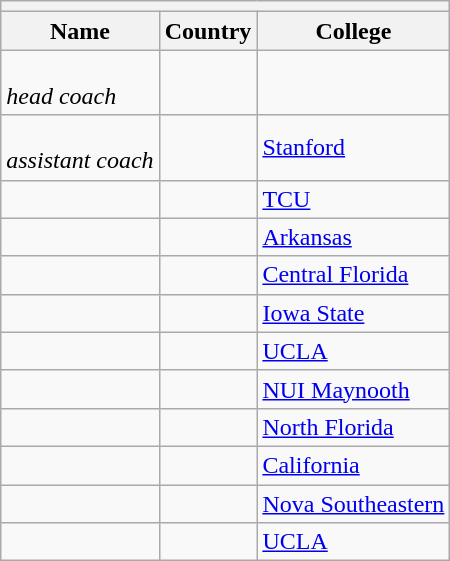<table class="wikitable sortable">
<tr>
<th colspan=3></th>
</tr>
<tr>
<th>Name</th>
<th>Country</th>
<th>College</th>
</tr>
<tr>
<td><br><em>head coach</em></td>
<td></td>
<td></td>
</tr>
<tr>
<td><br><em>assistant coach</em></td>
<td></td>
<td><a href='#'>Stanford</a></td>
</tr>
<tr>
<td></td>
<td></td>
<td><a href='#'>TCU</a></td>
</tr>
<tr>
<td></td>
<td></td>
<td><a href='#'>Arkansas</a></td>
</tr>
<tr>
<td></td>
<td></td>
<td><a href='#'>Central Florida</a></td>
</tr>
<tr>
<td></td>
<td></td>
<td><a href='#'>Iowa State</a></td>
</tr>
<tr>
<td></td>
<td></td>
<td><a href='#'>UCLA</a></td>
</tr>
<tr>
<td></td>
<td></td>
<td><a href='#'>NUI Maynooth</a></td>
</tr>
<tr>
<td></td>
<td></td>
<td><a href='#'>North Florida</a></td>
</tr>
<tr>
<td></td>
<td></td>
<td><a href='#'>California</a></td>
</tr>
<tr>
<td></td>
<td></td>
<td><a href='#'>Nova Southeastern</a></td>
</tr>
<tr>
<td></td>
<td></td>
<td><a href='#'>UCLA</a></td>
</tr>
</table>
